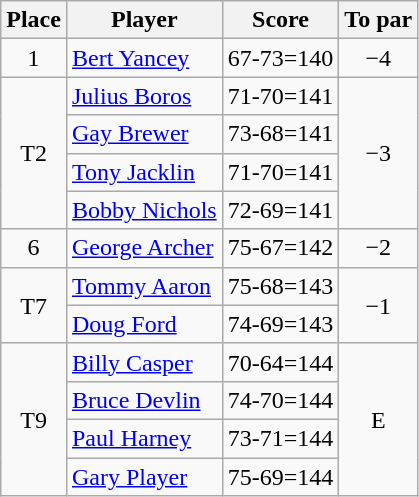<table class="wikitable">
<tr>
<th>Place</th>
<th>Player</th>
<th>Score</th>
<th>To par</th>
</tr>
<tr>
<td align="center">1</td>
<td> <a href='#'>Bert Yancey</a></td>
<td>67-73=140</td>
<td align="center">−4</td>
</tr>
<tr>
<td rowspan="4" align="center">T2</td>
<td> <a href='#'>Julius Boros</a></td>
<td>71-70=141</td>
<td rowspan="4" align="center">−3</td>
</tr>
<tr>
<td> <a href='#'>Gay Brewer</a></td>
<td>73-68=141</td>
</tr>
<tr>
<td> <a href='#'>Tony Jacklin</a></td>
<td>71-70=141</td>
</tr>
<tr>
<td> <a href='#'>Bobby Nichols</a></td>
<td>72-69=141</td>
</tr>
<tr>
<td align="center">6</td>
<td> <a href='#'>George Archer</a></td>
<td>75-67=142</td>
<td align="center">−2</td>
</tr>
<tr>
<td rowspan="2" align="center">T7</td>
<td> <a href='#'>Tommy Aaron</a></td>
<td>75-68=143</td>
<td rowspan="2" align="center">−1</td>
</tr>
<tr>
<td> <a href='#'>Doug Ford</a></td>
<td>74-69=143</td>
</tr>
<tr>
<td rowspan="4" align="center">T9</td>
<td> <a href='#'>Billy Casper</a></td>
<td>70-64=144</td>
<td rowspan="4" align="center">E</td>
</tr>
<tr>
<td> <a href='#'>Bruce Devlin</a></td>
<td>74-70=144</td>
</tr>
<tr>
<td> <a href='#'>Paul Harney</a></td>
<td>73-71=144</td>
</tr>
<tr>
<td> <a href='#'>Gary Player</a></td>
<td>75-69=144</td>
</tr>
</table>
